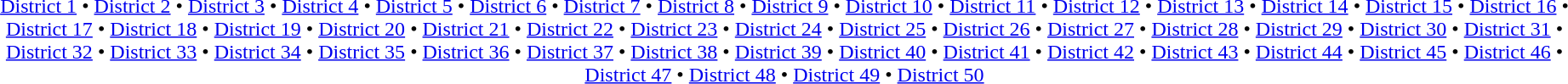<table id=toc class=toc summary=Contents>
<tr>
<td align=center><br><a href='#'>District 1</a> • <a href='#'>District 2</a> • <a href='#'>District 3</a> • <a href='#'>District 4</a> • <a href='#'>District 5</a> • <a href='#'>District 6</a> • <a href='#'>District 7</a> • <a href='#'>District 8</a> • <a href='#'>District 9</a> • <a href='#'>District 10</a> • <a href='#'>District 11</a> • <a href='#'>District 12</a> • <a href='#'>District 13</a> • <a href='#'>District 14</a> • <a href='#'>District 15</a> • <a href='#'>District 16</a> • <a href='#'>District 17</a> • <a href='#'>District 18</a> • <a href='#'>District 19</a> • <a href='#'>District 20</a> • <a href='#'>District 21</a> • <a href='#'>District 22</a> • <a href='#'>District 23</a> • <a href='#'>District 24</a> • <a href='#'>District 25</a> • <a href='#'>District 26</a> • <a href='#'>District 27</a> • <a href='#'>District 28</a> • <a href='#'>District 29</a> • <a href='#'>District 30</a> • <a href='#'>District 31</a> • <a href='#'>District 32</a> • <a href='#'>District 33</a> • <a href='#'>District 34</a> • <a href='#'>District 35</a> • <a href='#'>District 36</a> • <a href='#'>District 37</a> • <a href='#'>District 38</a> • <a href='#'>District 39</a> • <a href='#'>District 40</a> • <a href='#'>District 41</a> • <a href='#'>District 42</a> • <a href='#'>District 43</a> • <a href='#'>District 44</a> • <a href='#'>District 45</a> • <a href='#'>District 46</a> • <a href='#'>District 47</a> • <a href='#'>District 48</a> • <a href='#'>District 49</a> • <a href='#'>District 50</a></td>
</tr>
</table>
